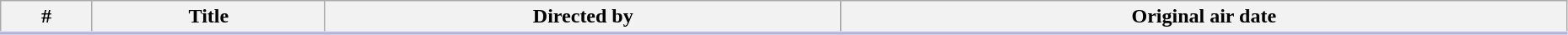<table class="wikitable" style="width: 98%;" style="background:#FFF;" border="1">
<tr style="border-bottom:3px solid #CCF">
<th>#</th>
<th>Title</th>
<th>Directed by</th>
<th>Original air date</th>
</tr>
<tr>
</tr>
</table>
